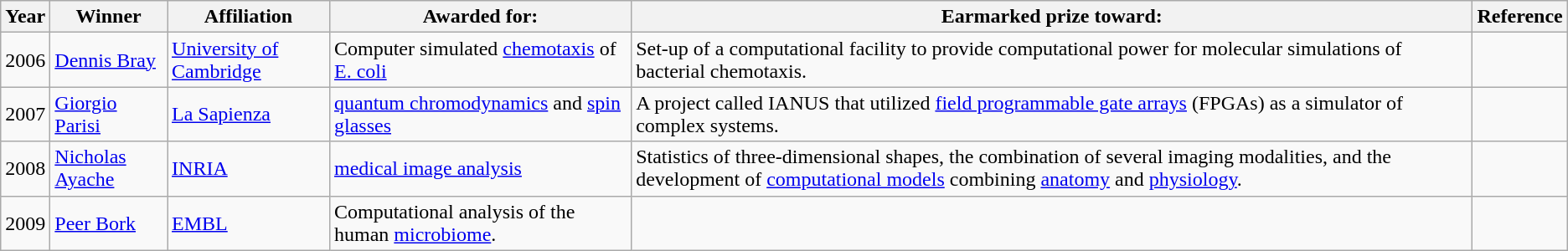<table class="wikitable">
<tr>
<th>Year</th>
<th>Winner</th>
<th>Affiliation</th>
<th>Awarded for:</th>
<th>Earmarked prize toward:</th>
<th>Reference</th>
</tr>
<tr>
<td>2006</td>
<td><a href='#'>Dennis Bray</a></td>
<td><a href='#'>University of Cambridge</a></td>
<td>Computer simulated <a href='#'>chemotaxis</a> of <a href='#'>E. coli</a></td>
<td>Set-up of a computational facility to provide computational power for molecular simulations of bacterial chemotaxis.</td>
<td></td>
</tr>
<tr>
<td>2007</td>
<td><a href='#'>Giorgio Parisi</a></td>
<td><a href='#'>La Sapienza</a></td>
<td><a href='#'>quantum chromodynamics</a> and <a href='#'>spin glasses</a></td>
<td>A project called IANUS that utilized <a href='#'>field programmable gate arrays</a> (FPGAs) as a simulator of complex systems.</td>
<td></td>
</tr>
<tr>
<td>2008</td>
<td><a href='#'>Nicholas Ayache</a></td>
<td><a href='#'>INRIA</a></td>
<td><a href='#'>medical image analysis</a></td>
<td>Statistics of three-dimensional shapes, the combination of several imaging modalities, and the development of <a href='#'>computational models</a> combining <a href='#'>anatomy</a> and <a href='#'>physiology</a>.</td>
<td></td>
</tr>
<tr>
<td>2009</td>
<td><a href='#'>Peer Bork</a></td>
<td><a href='#'>EMBL</a></td>
<td>Computational analysis of the human <a href='#'>microbiome</a>.</td>
<td></td>
<td></td>
</tr>
</table>
